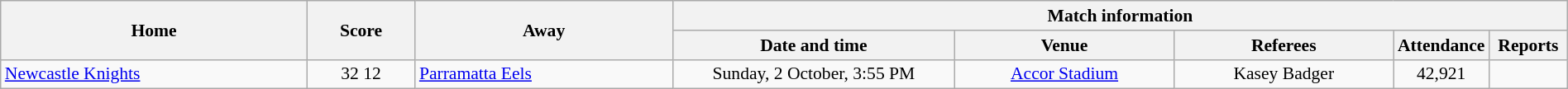<table class="wikitable" width="100%" style="border-collapse:collapse; font-size:90%; text-align:center;">
<tr>
<th rowspan="2">Home</th>
<th rowspan="2" text-align:center;>Score</th>
<th rowspan="2">Away</th>
<th colspan="6">Match information</th>
</tr>
<tr>
<th width="18%">Date and time</th>
<th width="14%">Venue</th>
<th width="14%">Referees</th>
<th width="5%">Attendance</th>
<th width="5%">Reports</th>
</tr>
<tr>
<td align="left"> <a href='#'>Newcastle Knights</a></td>
<td>32  12</td>
<td align="left"> <a href='#'>Parramatta Eels</a></td>
<td>Sunday, 2 October, 3:55 PM</td>
<td><a href='#'>Accor Stadium</a></td>
<td>Kasey Badger</td>
<td>42,921</td>
<td></td>
</tr>
</table>
